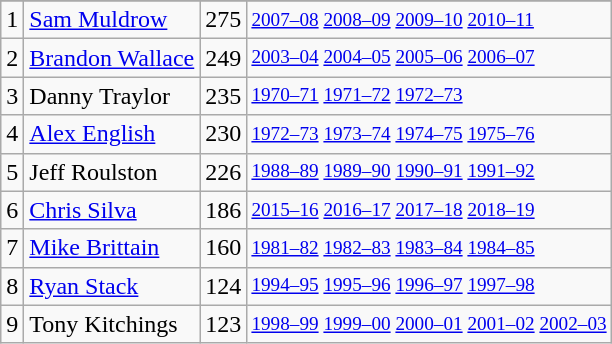<table class="wikitable">
<tr>
</tr>
<tr>
<td>1</td>
<td><a href='#'>Sam Muldrow</a></td>
<td>275</td>
<td style="font-size:80%;"><a href='#'>2007–08</a> <a href='#'>2008–09</a> <a href='#'>2009–10</a> <a href='#'>2010–11</a></td>
</tr>
<tr>
<td>2</td>
<td><a href='#'>Brandon Wallace</a></td>
<td>249</td>
<td style="font-size:80%;"><a href='#'>2003–04</a> <a href='#'>2004–05</a> <a href='#'>2005–06</a> <a href='#'>2006–07</a></td>
</tr>
<tr>
<td>3</td>
<td>Danny Traylor</td>
<td>235</td>
<td style="font-size:80%;"><a href='#'>1970–71</a> <a href='#'>1971–72</a> <a href='#'>1972–73</a></td>
</tr>
<tr>
<td>4</td>
<td><a href='#'>Alex English</a></td>
<td>230</td>
<td style="font-size:80%;"><a href='#'>1972–73</a> <a href='#'>1973–74</a> <a href='#'>1974–75</a> <a href='#'>1975–76</a></td>
</tr>
<tr>
<td>5</td>
<td>Jeff Roulston</td>
<td>226</td>
<td style="font-size:80%;"><a href='#'>1988–89</a> <a href='#'>1989–90</a> <a href='#'>1990–91</a> <a href='#'>1991–92</a></td>
</tr>
<tr>
<td>6</td>
<td><a href='#'>Chris Silva</a></td>
<td>186</td>
<td style="font-size:80%;"><a href='#'>2015–16</a> <a href='#'>2016–17</a> <a href='#'>2017–18</a> <a href='#'>2018–19</a></td>
</tr>
<tr>
<td>7</td>
<td><a href='#'>Mike Brittain</a></td>
<td>160</td>
<td style="font-size:80%;"><a href='#'>1981–82</a> <a href='#'>1982–83</a> <a href='#'>1983–84</a> <a href='#'>1984–85</a></td>
</tr>
<tr>
<td>8</td>
<td><a href='#'>Ryan Stack</a></td>
<td>124</td>
<td style="font-size:80%;"><a href='#'>1994–95</a> <a href='#'>1995–96</a> <a href='#'>1996–97</a> <a href='#'>1997–98</a></td>
</tr>
<tr>
<td>9</td>
<td>Tony Kitchings</td>
<td>123</td>
<td style="font-size:80%;"><a href='#'>1998–99</a> <a href='#'>1999–00</a> <a href='#'>2000–01</a> <a href='#'>2001–02</a> <a href='#'>2002–03</a></td>
</tr>
</table>
